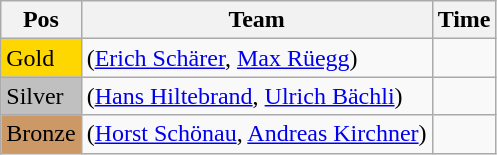<table class="wikitable">
<tr>
<th>Pos</th>
<th>Team</th>
<th>Time</th>
</tr>
<tr>
<td style="background:gold">Gold</td>
<td> (<a href='#'>Erich Schärer</a>, <a href='#'>Max Rüegg</a>)</td>
<td></td>
</tr>
<tr>
<td style="background:silver">Silver</td>
<td> (<a href='#'>Hans Hiltebrand</a>, <a href='#'>Ulrich Bächli</a>)</td>
<td></td>
</tr>
<tr>
<td style="background:#cc9966">Bronze</td>
<td> (<a href='#'>Horst Schönau</a>, <a href='#'>Andreas Kirchner</a>)</td>
<td></td>
</tr>
</table>
